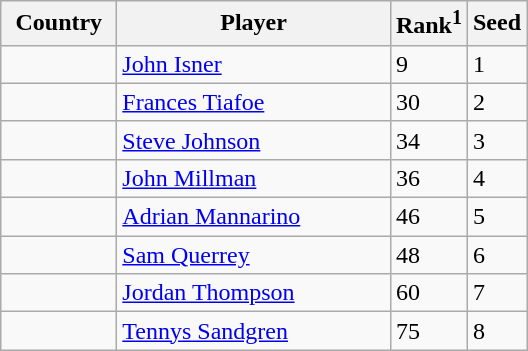<table class="sortable wikitable">
<tr>
<th width="70">Country</th>
<th width="175">Player</th>
<th>Rank<sup>1</sup></th>
<th>Seed</th>
</tr>
<tr>
<td></td>
<td><a href='#'>John Isner</a></td>
<td>9</td>
<td>1</td>
</tr>
<tr>
<td></td>
<td><a href='#'>Frances Tiafoe</a></td>
<td>30</td>
<td>2</td>
</tr>
<tr>
<td></td>
<td><a href='#'>Steve Johnson</a></td>
<td>34</td>
<td>3</td>
</tr>
<tr>
<td></td>
<td><a href='#'>John Millman</a></td>
<td>36</td>
<td>4</td>
</tr>
<tr>
<td></td>
<td><a href='#'>Adrian Mannarino</a></td>
<td>46</td>
<td>5</td>
</tr>
<tr>
<td></td>
<td><a href='#'>Sam Querrey</a></td>
<td>48</td>
<td>6</td>
</tr>
<tr>
<td></td>
<td><a href='#'>Jordan Thompson</a></td>
<td>60</td>
<td>7</td>
</tr>
<tr>
<td></td>
<td><a href='#'>Tennys Sandgren</a></td>
<td>75</td>
<td>8</td>
</tr>
</table>
